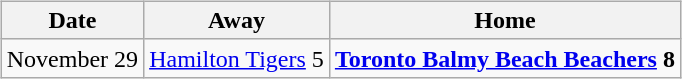<table cellspacing="10">
<tr>
<td valign="top"><br><table class="wikitable">
<tr>
<th>Date</th>
<th>Away</th>
<th>Home</th>
</tr>
<tr>
<td>November 29</td>
<td><a href='#'>Hamilton Tigers</a> 5</td>
<td><strong><a href='#'>Toronto Balmy Beach Beachers</a> 8</strong></td>
</tr>
</table>
</td>
</tr>
</table>
